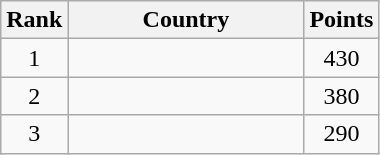<table class="wikitable" border="1">
<tr>
<th width=30>Rank</th>
<th width=150>Country</th>
<th width=25>Points</th>
</tr>
<tr align="center">
<td>1</td>
<td align="left"></td>
<td>430</td>
</tr>
<tr align="center">
<td>2</td>
<td align="left"></td>
<td>380</td>
</tr>
<tr align="center">
<td>3</td>
<td align="left"></td>
<td>290</td>
</tr>
</table>
